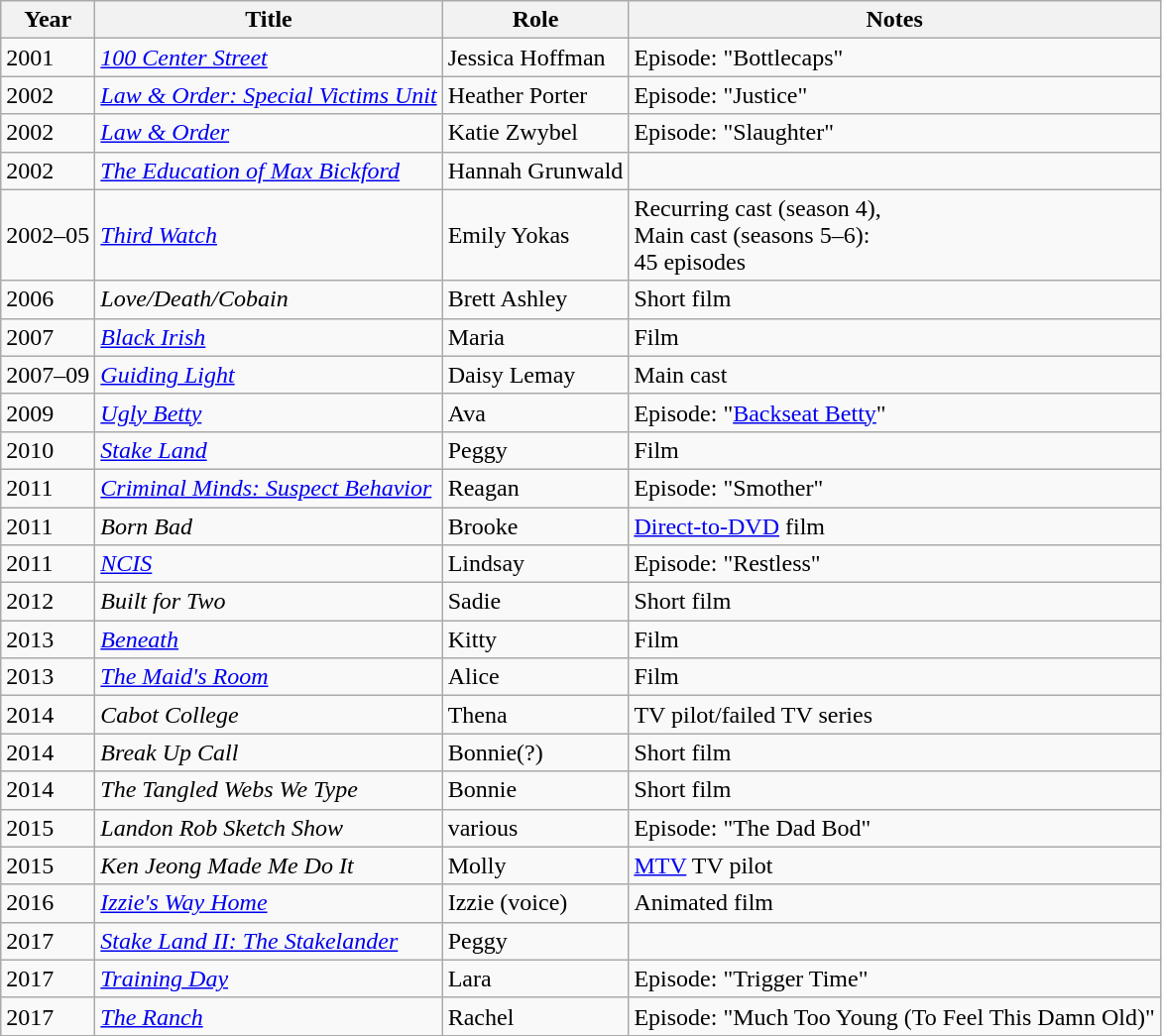<table class="wikitable sortable">
<tr>
<th>Year</th>
<th>Title</th>
<th>Role</th>
<th class="unsortable">Notes</th>
</tr>
<tr>
<td>2001</td>
<td><em><a href='#'>100 Center Street</a></em></td>
<td>Jessica Hoffman</td>
<td>Episode: "Bottlecaps"</td>
</tr>
<tr>
<td>2002</td>
<td><em><a href='#'>Law & Order: Special Victims Unit</a></em></td>
<td>Heather Porter</td>
<td>Episode: "Justice"</td>
</tr>
<tr>
<td>2002</td>
<td><em><a href='#'>Law & Order</a></em></td>
<td>Katie Zwybel</td>
<td>Episode: "Slaughter"</td>
</tr>
<tr>
<td>2002</td>
<td><em><a href='#'>The Education of Max Bickford</a></em></td>
<td>Hannah Grunwald</td>
<td></td>
</tr>
<tr>
<td>2002–05</td>
<td><em><a href='#'>Third Watch</a></em></td>
<td>Emily Yokas</td>
<td>Recurring cast (season 4), <br>Main cast (seasons 5–6): <br>45 episodes</td>
</tr>
<tr>
<td>2006</td>
<td><em>Love/Death/Cobain</em></td>
<td>Brett Ashley</td>
<td>Short film</td>
</tr>
<tr>
<td>2007</td>
<td><em><a href='#'>Black Irish</a></em></td>
<td>Maria</td>
<td>Film</td>
</tr>
<tr>
<td>2007–09</td>
<td><em><a href='#'>Guiding Light</a></em></td>
<td>Daisy Lemay</td>
<td>Main cast</td>
</tr>
<tr>
<td>2009</td>
<td><em><a href='#'>Ugly Betty</a></em></td>
<td>Ava</td>
<td>Episode: "<a href='#'>Backseat Betty</a>"</td>
</tr>
<tr>
<td>2010</td>
<td><em><a href='#'>Stake Land</a></em></td>
<td>Peggy</td>
<td>Film</td>
</tr>
<tr>
<td>2011</td>
<td><em><a href='#'>Criminal Minds: Suspect Behavior</a></em></td>
<td>Reagan</td>
<td>Episode: "Smother"</td>
</tr>
<tr>
<td>2011</td>
<td><em>Born Bad</em></td>
<td>Brooke</td>
<td><a href='#'>Direct-to-DVD</a> film</td>
</tr>
<tr>
<td>2011</td>
<td><em><a href='#'>NCIS</a></em></td>
<td>Lindsay</td>
<td>Episode: "Restless"</td>
</tr>
<tr>
<td>2012</td>
<td><em>Built for Two</em></td>
<td>Sadie</td>
<td>Short film</td>
</tr>
<tr>
<td>2013</td>
<td><em><a href='#'>Beneath</a></em></td>
<td>Kitty</td>
<td>Film</td>
</tr>
<tr>
<td>2013</td>
<td><em><a href='#'>The Maid's Room</a></em></td>
<td>Alice</td>
<td>Film</td>
</tr>
<tr>
<td>2014</td>
<td><em>Cabot College</em></td>
<td>Thena</td>
<td>TV pilot/failed TV series</td>
</tr>
<tr>
<td>2014</td>
<td><em>Break Up Call</em></td>
<td>Bonnie(?)</td>
<td>Short film</td>
</tr>
<tr>
<td>2014</td>
<td><em>The Tangled Webs We Type</em></td>
<td>Bonnie</td>
<td>Short film</td>
</tr>
<tr>
<td>2015</td>
<td><em>Landon Rob Sketch Show</em></td>
<td>various</td>
<td>Episode: "The Dad Bod"</td>
</tr>
<tr>
<td>2015</td>
<td><em>Ken Jeong Made Me Do It</em></td>
<td>Molly</td>
<td><a href='#'>MTV</a> TV pilot</td>
</tr>
<tr>
<td>2016</td>
<td><em><a href='#'>Izzie's Way Home</a></em></td>
<td>Izzie (voice)</td>
<td>Animated film</td>
</tr>
<tr>
<td>2017</td>
<td><em><a href='#'>Stake Land II: The Stakelander</a></em></td>
<td>Peggy</td>
<td></td>
</tr>
<tr>
<td>2017</td>
<td><em><a href='#'>Training Day</a></em></td>
<td>Lara</td>
<td>Episode: "Trigger Time"</td>
</tr>
<tr>
<td>2017</td>
<td><em><a href='#'>The Ranch</a></em></td>
<td>Rachel</td>
<td>Episode: "Much Too Young (To Feel This Damn Old)"</td>
</tr>
</table>
